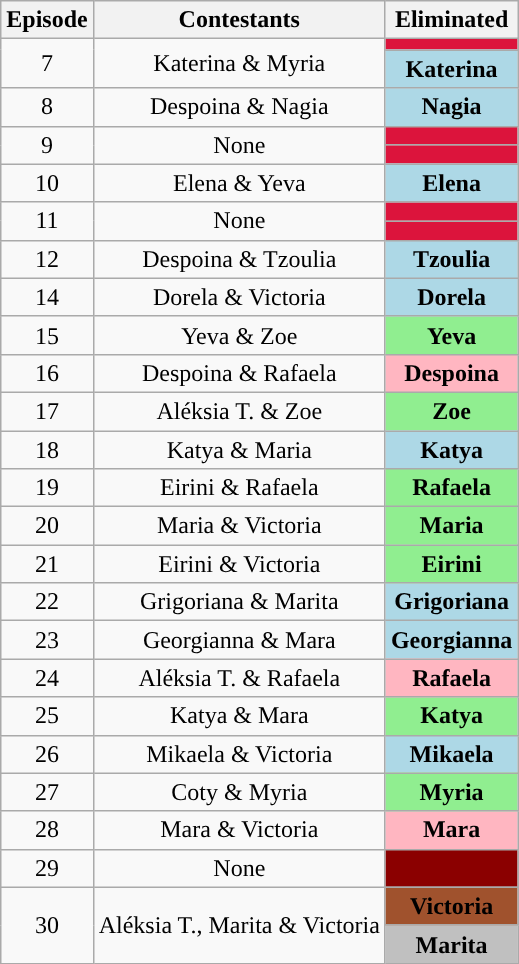<table class="wikitable" border="2" style="text-align:center">
<tr>
<th>Episode</th>
<th>Contestants</th>
<th>Eliminated</th>
</tr>
<tr>
<td rowspan=2>7</td>
<td rowspan=2>Katerina & Myria</td>
<td style="background:crimson"><strong></strong></td>
</tr>
<tr>
<td style="background:lightblue"><strong>Katerina</strong></td>
</tr>
<tr>
<td>8</td>
<td>Despoina & Nagia</td>
<td style="background:lightblue"><strong>Nagia</strong></td>
</tr>
<tr>
<td rowspan=2>9</td>
<td rowspan=2>None</td>
<td style="background:crimson"><strong></strong></td>
</tr>
<tr>
<td style="background:crimson"><strong></strong></td>
</tr>
<tr>
<td>10</td>
<td>Elena & Yeva</td>
<td style="background:lightblue"><strong>Elena</strong></td>
</tr>
<tr>
<td rowspan=2>11</td>
<td rowspan=2>None</td>
<td style="background:crimson"><strong></strong></td>
</tr>
<tr>
<td style="background:crimson"><strong></strong></td>
</tr>
<tr>
<td>12</td>
<td>Despoina & Tzoulia</td>
<td style="background:lightblue"><strong>Tzoulia</strong></td>
</tr>
<tr>
<td>14</td>
<td>Dorela & Victoria</td>
<td style="background:lightblue"><strong>Dorela</strong></td>
</tr>
<tr>
<td>15</td>
<td>Yeva & Zoe</td>
<td style="background:lightgreen"><strong>Yeva</strong></td>
</tr>
<tr>
<td>16</td>
<td>Despoina & Rafaela</td>
<td style="background:lightpink"><strong>Despoina</strong></td>
</tr>
<tr>
<td>17</td>
<td>Aléksia T. & Zoe</td>
<td style="background:lightgreen"><strong>Zoe</strong></td>
</tr>
<tr>
<td>18</td>
<td>Katya & Maria</td>
<td style="background:lightblue"><strong>Katya</strong></td>
</tr>
<tr>
<td>19</td>
<td>Eirini & Rafaela</td>
<td style="background: lightgreen"><strong>Rafaela</strong></td>
</tr>
<tr>
<td>20</td>
<td>Maria & Victoria</td>
<td style="background:lightgreen"><strong>Maria</strong></td>
</tr>
<tr>
<td>21</td>
<td>Eirini & Victoria</td>
<td style="background:lightgreen"><strong>Eirini</strong></td>
</tr>
<tr>
<td>22</td>
<td>Grigoriana & Marita</td>
<td style="background:lightblue"><strong>Grigoriana</strong></td>
</tr>
<tr>
<td>23</td>
<td>Georgianna & Mara</td>
<td style="background:lightblue"><strong>Georgianna</strong></td>
</tr>
<tr>
<td>24</td>
<td>Aléksia T. & Rafaela</td>
<td style="background:lightpink"><strong>Rafaela</strong></td>
</tr>
<tr>
<td>25</td>
<td>Katya & Mara</td>
<td style="background:lightgreen"><strong>Katya</strong></td>
</tr>
<tr>
<td>26</td>
<td>Mikaela & Victoria</td>
<td style="background:lightblue"><strong>Mikaela</strong></td>
</tr>
<tr>
<td>27</td>
<td>Coty & Myria</td>
<td style="background:lightgreen"><strong>Myria</strong></td>
</tr>
<tr>
<td>28</td>
<td>Mara & Victoria</td>
<td style="background: lightpink"><strong>Mara</strong></td>
</tr>
<tr>
<td>29</td>
<td>None</td>
<td style="background:darkred"><strong></strong></td>
</tr>
<tr>
<td rowspan=3>30</td>
<td rowspan=3>Aléksia T., Marita & Victoria</td>
</tr>
<tr>
<td style="background:sienna"><strong>Victoria</strong></td>
</tr>
<tr>
<td style="background:silver"><strong>Marita</strong></td>
</tr>
</table>
